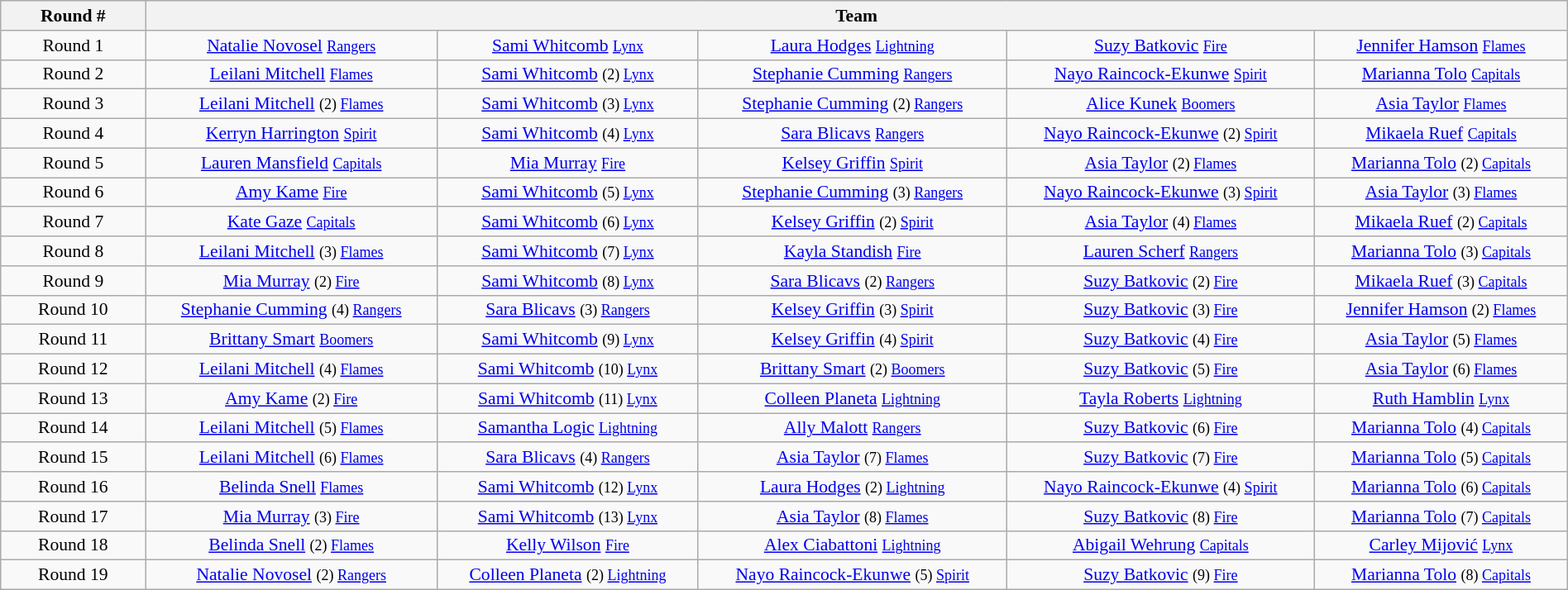<table class="wikitable" style="width: 100%; text-align:center; font-size:90%">
<tr>
<th rowspan=1 width=110>Round #</th>
<th colspan=5 width=50>Team</th>
</tr>
<tr>
<td>Round 1</td>
<td><a href='#'>Natalie Novosel</a> <small> <a href='#'>Rangers</a> </small></td>
<td><a href='#'>Sami Whitcomb</a> <small> <a href='#'>Lynx</a> </small></td>
<td><a href='#'>Laura Hodges</a> <small> <a href='#'>Lightning</a> </small></td>
<td><a href='#'>Suzy Batkovic</a> <small> <a href='#'>Fire</a> </small></td>
<td><a href='#'>Jennifer Hamson</a> <small> <a href='#'>Flames</a> </small></td>
</tr>
<tr>
<td>Round 2</td>
<td><a href='#'>Leilani Mitchell</a> <small> <a href='#'>Flames</a> </small></td>
<td><a href='#'>Sami Whitcomb</a> <small> (2) <a href='#'>Lynx</a> </small></td>
<td><a href='#'>Stephanie Cumming</a> <small> <a href='#'>Rangers</a> </small></td>
<td><a href='#'>Nayo Raincock-Ekunwe</a> <small> <a href='#'>Spirit</a> </small></td>
<td><a href='#'>Marianna Tolo</a> <small> <a href='#'>Capitals</a> </small></td>
</tr>
<tr>
<td>Round 3</td>
<td><a href='#'>Leilani Mitchell</a> <small> (2) <a href='#'>Flames</a> </small></td>
<td><a href='#'>Sami Whitcomb</a> <small> (3) <a href='#'>Lynx</a> </small></td>
<td><a href='#'>Stephanie Cumming</a> <small> (2) <a href='#'>Rangers</a> </small></td>
<td><a href='#'>Alice Kunek</a> <small> <a href='#'>Boomers</a> </small></td>
<td><a href='#'>Asia Taylor</a> <small> <a href='#'>Flames</a> </small></td>
</tr>
<tr>
<td>Round 4</td>
<td><a href='#'>Kerryn Harrington</a> <small> <a href='#'>Spirit</a> </small></td>
<td><a href='#'>Sami Whitcomb</a> <small> (4) <a href='#'>Lynx</a> </small></td>
<td><a href='#'>Sara Blicavs</a> <small> <a href='#'>Rangers</a> </small></td>
<td><a href='#'>Nayo Raincock-Ekunwe</a> <small> (2) <a href='#'>Spirit</a> </small></td>
<td><a href='#'>Mikaela Ruef</a> <small> <a href='#'>Capitals</a> </small></td>
</tr>
<tr>
<td>Round 5</td>
<td><a href='#'>Lauren Mansfield</a> <small> <a href='#'>Capitals</a> </small></td>
<td><a href='#'>Mia Murray</a> <small> <a href='#'>Fire</a> </small></td>
<td><a href='#'>Kelsey Griffin</a> <small> <a href='#'>Spirit</a> </small></td>
<td><a href='#'>Asia Taylor</a> <small> (2) <a href='#'>Flames</a> </small></td>
<td><a href='#'>Marianna Tolo</a> <small> (2) <a href='#'>Capitals</a> </small></td>
</tr>
<tr>
<td>Round 6</td>
<td><a href='#'>Amy Kame</a> <small> <a href='#'>Fire</a> </small></td>
<td><a href='#'>Sami Whitcomb</a> <small> (5) <a href='#'>Lynx</a> </small></td>
<td><a href='#'>Stephanie Cumming</a> <small> (3) <a href='#'>Rangers</a> </small></td>
<td><a href='#'>Nayo Raincock-Ekunwe</a> <small> (3) <a href='#'>Spirit</a> </small></td>
<td><a href='#'>Asia Taylor</a> <small> (3) <a href='#'>Flames</a> </small></td>
</tr>
<tr>
<td>Round 7</td>
<td><a href='#'>Kate Gaze</a> <small> <a href='#'>Capitals</a> </small></td>
<td><a href='#'>Sami Whitcomb</a> <small> (6) <a href='#'>Lynx</a> </small></td>
<td><a href='#'>Kelsey Griffin</a> <small> (2) <a href='#'>Spirit</a> </small></td>
<td><a href='#'>Asia Taylor</a> <small> (4) <a href='#'>Flames</a> </small></td>
<td><a href='#'>Mikaela Ruef</a> <small> (2) <a href='#'>Capitals</a> </small></td>
</tr>
<tr>
<td>Round 8</td>
<td><a href='#'>Leilani Mitchell</a> <small> (3) <a href='#'>Flames</a> </small></td>
<td><a href='#'>Sami Whitcomb</a> <small> (7) <a href='#'>Lynx</a> </small></td>
<td><a href='#'>Kayla Standish</a> <small> <a href='#'>Fire</a> </small></td>
<td><a href='#'>Lauren Scherf</a> <small> <a href='#'>Rangers</a> </small></td>
<td><a href='#'>Marianna Tolo</a> <small> (3) <a href='#'>Capitals</a> </small></td>
</tr>
<tr>
<td>Round 9</td>
<td><a href='#'>Mia Murray</a> <small> (2) <a href='#'>Fire</a> </small></td>
<td><a href='#'>Sami Whitcomb</a> <small> (8) <a href='#'>Lynx</a> </small></td>
<td><a href='#'>Sara Blicavs</a> <small> (2) <a href='#'>Rangers</a> </small></td>
<td><a href='#'>Suzy Batkovic</a> <small> (2) <a href='#'>Fire</a> </small></td>
<td><a href='#'>Mikaela Ruef</a> <small> (3) <a href='#'>Capitals</a> </small></td>
</tr>
<tr>
<td>Round 10</td>
<td><a href='#'>Stephanie Cumming</a> <small> (4) <a href='#'>Rangers</a> </small></td>
<td><a href='#'>Sara Blicavs</a> <small> (3) <a href='#'>Rangers</a> </small></td>
<td><a href='#'>Kelsey Griffin</a> <small> (3) <a href='#'>Spirit</a> </small></td>
<td><a href='#'>Suzy Batkovic</a> <small> (3) <a href='#'>Fire</a> </small></td>
<td><a href='#'>Jennifer Hamson</a> <small> (2) <a href='#'>Flames</a> </small></td>
</tr>
<tr>
<td>Round 11</td>
<td><a href='#'>Brittany Smart</a> <small> <a href='#'>Boomers</a> </small></td>
<td><a href='#'>Sami Whitcomb</a> <small> (9) <a href='#'>Lynx</a> </small></td>
<td><a href='#'>Kelsey Griffin</a> <small> (4) <a href='#'>Spirit</a> </small></td>
<td><a href='#'>Suzy Batkovic</a> <small> (4) <a href='#'>Fire</a> </small></td>
<td><a href='#'>Asia Taylor</a> <small> (5) <a href='#'>Flames</a> </small></td>
</tr>
<tr>
<td>Round 12</td>
<td><a href='#'>Leilani Mitchell</a> <small> (4) <a href='#'>Flames</a> </small></td>
<td><a href='#'>Sami Whitcomb</a> <small> (10) <a href='#'>Lynx</a> </small></td>
<td><a href='#'>Brittany Smart</a> <small> (2) <a href='#'>Boomers</a> </small></td>
<td><a href='#'>Suzy Batkovic</a> <small> (5) <a href='#'>Fire</a> </small></td>
<td><a href='#'>Asia Taylor</a> <small> (6) <a href='#'>Flames</a> </small></td>
</tr>
<tr>
<td>Round 13</td>
<td><a href='#'>Amy Kame</a> <small> (2) <a href='#'>Fire</a> </small></td>
<td><a href='#'>Sami Whitcomb</a> <small> (11) <a href='#'>Lynx</a> </small></td>
<td><a href='#'>Colleen Planeta</a> <small> <a href='#'>Lightning</a> </small></td>
<td><a href='#'>Tayla Roberts</a> <small> <a href='#'>Lightning</a> </small></td>
<td><a href='#'>Ruth Hamblin</a> <small> <a href='#'>Lynx</a> </small></td>
</tr>
<tr>
<td>Round 14</td>
<td><a href='#'>Leilani Mitchell</a> <small> (5) <a href='#'>Flames</a> </small></td>
<td><a href='#'>Samantha Logic</a> <small> <a href='#'>Lightning</a> </small></td>
<td><a href='#'>Ally Malott</a> <small> <a href='#'>Rangers</a> </small></td>
<td><a href='#'>Suzy Batkovic</a> <small> (6) <a href='#'>Fire</a> </small></td>
<td><a href='#'>Marianna Tolo</a> <small> (4) <a href='#'>Capitals</a> </small></td>
</tr>
<tr>
<td>Round 15</td>
<td><a href='#'>Leilani Mitchell</a> <small> (6) <a href='#'>Flames</a> </small></td>
<td><a href='#'>Sara Blicavs</a> <small> (4) <a href='#'>Rangers</a> </small></td>
<td><a href='#'>Asia Taylor</a> <small> (7) <a href='#'>Flames</a> </small></td>
<td><a href='#'>Suzy Batkovic</a> <small> (7) <a href='#'>Fire</a> </small></td>
<td><a href='#'>Marianna Tolo</a> <small> (5) <a href='#'>Capitals</a> </small></td>
</tr>
<tr>
<td>Round 16</td>
<td><a href='#'>Belinda Snell</a> <small> <a href='#'>Flames</a> </small></td>
<td><a href='#'>Sami Whitcomb</a> <small> (12) <a href='#'>Lynx</a> </small></td>
<td><a href='#'>Laura Hodges</a> <small> (2) <a href='#'>Lightning</a> </small></td>
<td><a href='#'>Nayo Raincock-Ekunwe</a> <small> (4) <a href='#'>Spirit</a> </small></td>
<td><a href='#'>Marianna Tolo</a> <small> (6) <a href='#'>Capitals</a> </small></td>
</tr>
<tr>
<td>Round 17</td>
<td><a href='#'>Mia Murray</a> <small> (3) <a href='#'>Fire</a> </small></td>
<td><a href='#'>Sami Whitcomb</a> <small> (13) <a href='#'>Lynx</a> </small></td>
<td><a href='#'>Asia Taylor</a> <small> (8) <a href='#'>Flames</a> </small></td>
<td><a href='#'>Suzy Batkovic</a> <small> (8) <a href='#'>Fire</a> </small></td>
<td><a href='#'>Marianna Tolo</a> <small> (7) <a href='#'>Capitals</a> </small></td>
</tr>
<tr>
<td>Round 18</td>
<td><a href='#'>Belinda Snell</a> <small> (2) <a href='#'>Flames</a> </small></td>
<td><a href='#'>Kelly Wilson</a> <small> <a href='#'>Fire</a> </small></td>
<td><a href='#'>Alex Ciabattoni</a> <small> <a href='#'>Lightning</a> </small></td>
<td><a href='#'>Abigail Wehrung</a> <small> <a href='#'>Capitals</a> </small></td>
<td><a href='#'>Carley Mijović</a> <small> <a href='#'>Lynx</a> </small></td>
</tr>
<tr>
<td>Round 19</td>
<td><a href='#'>Natalie Novosel</a> <small> (2) <a href='#'>Rangers</a> </small></td>
<td><a href='#'>Colleen Planeta</a> <small> (2) <a href='#'>Lightning</a> </small></td>
<td><a href='#'>Nayo Raincock-Ekunwe</a> <small> (5) <a href='#'>Spirit</a> </small></td>
<td><a href='#'>Suzy Batkovic</a> <small> (9) <a href='#'>Fire</a> </small></td>
<td><a href='#'>Marianna Tolo</a> <small> (8) <a href='#'>Capitals</a> </small></td>
</tr>
</table>
